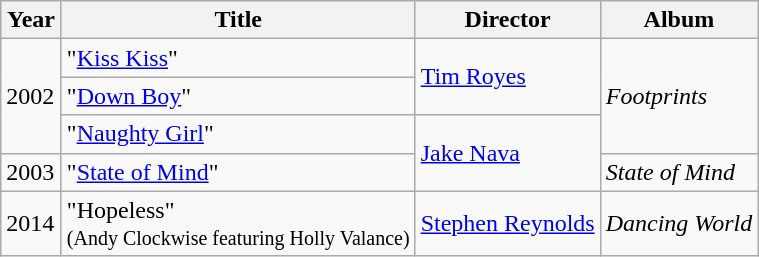<table class="wikitable">
<tr>
<th width="33">Year</th>
<th>Title</th>
<th>Director</th>
<th>Album</th>
</tr>
<tr>
<td rowspan="3">2002</td>
<td scope="row">"<a href='#'>Kiss Kiss</a>"</td>
<td rowspan="2"><a href='#'>Tim Royes</a></td>
<td rowspan="3"><em>Footprints</em></td>
</tr>
<tr>
<td scope="row">"<a href='#'>Down Boy</a>"</td>
</tr>
<tr>
<td scope="row">"<a href='#'>Naughty Girl</a>"</td>
<td rowspan="2"><a href='#'>Jake Nava</a></td>
</tr>
<tr>
<td>2003</td>
<td scope="row">"<a href='#'>State of Mind</a>"</td>
<td><em>State of Mind</em></td>
</tr>
<tr>
<td>2014</td>
<td scope="row">"Hopeless"<br><small>(Andy Clockwise featuring Holly Valance)</small></td>
<td><a href='#'>Stephen Reynolds</a></td>
<td><em>Dancing World</em></td>
</tr>
</table>
